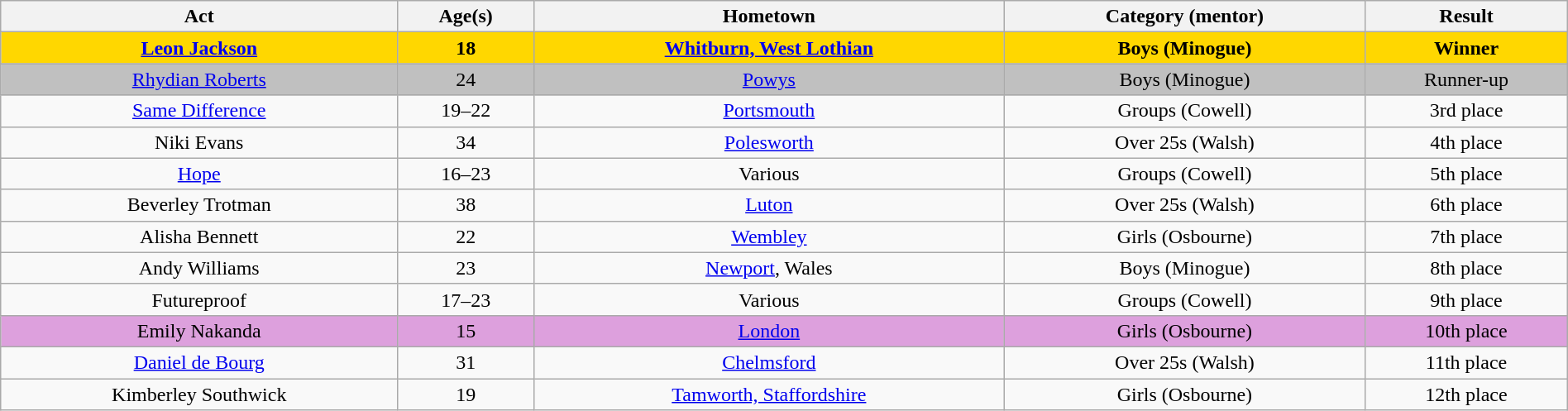<table class="wikitable sortable" style="width:100%; text-align:center;">
<tr>
<th>Act</th>
<th>Age(s)</th>
<th>Hometown</th>
<th>Category (mentor)</th>
<th>Result</th>
</tr>
<tr bgcolor=gold>
<td><strong><a href='#'>Leon Jackson</a></strong></td>
<td><strong>18</strong></td>
<td><strong><a href='#'>Whitburn, West Lothian</a></strong></td>
<td><strong>Boys (Minogue)</strong></td>
<td><strong>Winner</strong></td>
</tr>
<tr bgcolor=silver>
<td><a href='#'>Rhydian Roberts</a></td>
<td>24</td>
<td><a href='#'>Powys</a></td>
<td>Boys (Minogue)</td>
<td>Runner-up</td>
</tr>
<tr>
<td><a href='#'>Same Difference</a></td>
<td>19–22</td>
<td><a href='#'>Portsmouth</a></td>
<td>Groups (Cowell)</td>
<td>3rd place</td>
</tr>
<tr>
<td>Niki Evans</td>
<td>34</td>
<td><a href='#'>Polesworth</a></td>
<td>Over 25s (Walsh)</td>
<td>4th place</td>
</tr>
<tr>
<td><a href='#'>Hope</a></td>
<td>16–23</td>
<td>Various</td>
<td>Groups (Cowell)</td>
<td>5th place</td>
</tr>
<tr>
<td>Beverley Trotman</td>
<td>38</td>
<td><a href='#'>Luton</a></td>
<td>Over 25s (Walsh)</td>
<td>6th place</td>
</tr>
<tr>
<td>Alisha Bennett</td>
<td>22</td>
<td><a href='#'>Wembley</a></td>
<td>Girls (Osbourne)</td>
<td>7th place</td>
</tr>
<tr>
<td>Andy Williams</td>
<td>23</td>
<td><a href='#'>Newport</a>, Wales</td>
<td>Boys (Minogue)</td>
<td>8th place</td>
</tr>
<tr>
<td>Futureproof</td>
<td>17–23</td>
<td>Various</td>
<td>Groups (Cowell)</td>
<td>9th place</td>
</tr>
<tr bgcolor=#DDA0DD>
<td>Emily Nakanda</td>
<td>15</td>
<td><a href='#'>London</a></td>
<td>Girls (Osbourne)</td>
<td>10th place</td>
</tr>
<tr>
<td><a href='#'>Daniel de Bourg</a></td>
<td>31</td>
<td><a href='#'>Chelmsford</a></td>
<td>Over 25s (Walsh)</td>
<td>11th place</td>
</tr>
<tr>
<td>Kimberley Southwick</td>
<td>19</td>
<td><a href='#'>Tamworth, Staffordshire</a></td>
<td>Girls (Osbourne)</td>
<td>12th place</td>
</tr>
</table>
